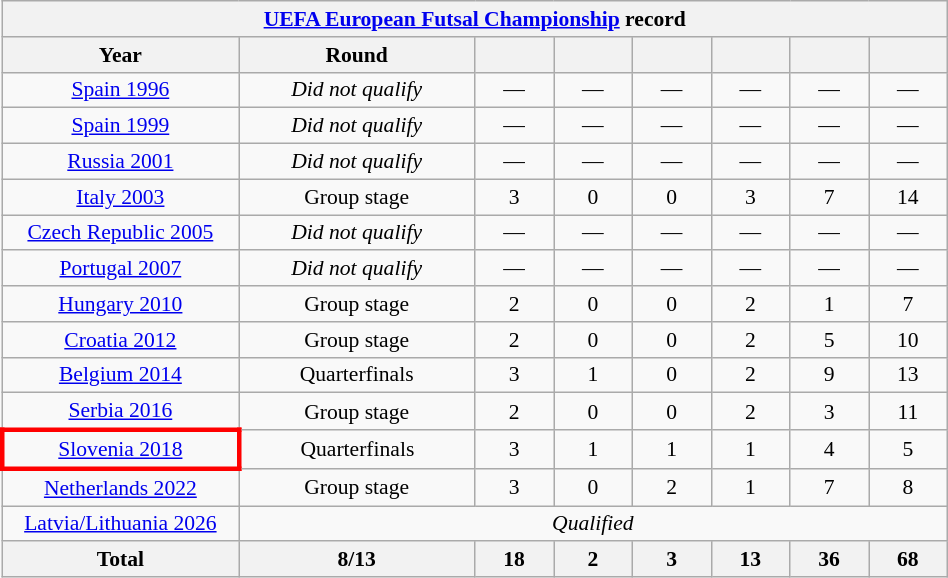<table class="wikitable" width=50% style="text-align: center;font-size:90%;">
<tr>
<th colspan=9><a href='#'>UEFA European Futsal Championship</a> record</th>
</tr>
<tr>
<th width=25%>Year</th>
<th width=25%>Round</th>
<th></th>
<th></th>
<th></th>
<th></th>
<th></th>
<th></th>
</tr>
<tr>
<td><a href='#'>Spain 1996</a></td>
<td><em>Did not qualify</em></td>
<td>—</td>
<td>—</td>
<td>—</td>
<td>—</td>
<td>—</td>
<td>—</td>
</tr>
<tr>
<td><a href='#'>Spain 1999</a></td>
<td><em>Did not qualify</em></td>
<td>—</td>
<td>—</td>
<td>—</td>
<td>—</td>
<td>—</td>
<td>—</td>
</tr>
<tr>
<td><a href='#'>Russia 2001</a></td>
<td><em>Did not qualify</em></td>
<td>—</td>
<td>—</td>
<td>—</td>
<td>—</td>
<td>—</td>
<td>—</td>
</tr>
<tr>
<td><a href='#'>Italy 2003</a></td>
<td>Group stage</td>
<td>3</td>
<td>0</td>
<td>0</td>
<td>3</td>
<td>7</td>
<td>14</td>
</tr>
<tr>
<td><a href='#'>Czech Republic 2005</a></td>
<td><em>Did not qualify</em></td>
<td>—</td>
<td>—</td>
<td>—</td>
<td>—</td>
<td>—</td>
<td>—</td>
</tr>
<tr>
<td><a href='#'>Portugal 2007</a></td>
<td><em>Did not qualify</em></td>
<td>—</td>
<td>—</td>
<td>—</td>
<td>—</td>
<td>—</td>
<td>—</td>
</tr>
<tr>
<td><a href='#'>Hungary 2010</a></td>
<td>Group stage</td>
<td>2</td>
<td>0</td>
<td>0</td>
<td>2</td>
<td>1</td>
<td>7</td>
</tr>
<tr>
<td><a href='#'>Croatia 2012</a></td>
<td>Group stage</td>
<td>2</td>
<td>0</td>
<td>0</td>
<td>2</td>
<td>5</td>
<td>10</td>
</tr>
<tr>
<td><a href='#'>Belgium 2014</a></td>
<td>Quarterfinals</td>
<td>3</td>
<td>1</td>
<td>0</td>
<td>2</td>
<td>9</td>
<td>13</td>
</tr>
<tr>
<td><a href='#'>Serbia 2016</a></td>
<td>Group stage</td>
<td>2</td>
<td>0</td>
<td>0</td>
<td>2</td>
<td>3</td>
<td>11</td>
</tr>
<tr>
<td style="border: 3px solid red"><a href='#'>Slovenia 2018</a></td>
<td>Quarterfinals</td>
<td>3</td>
<td>1</td>
<td>1</td>
<td>1</td>
<td>4</td>
<td>5</td>
</tr>
<tr>
<td><a href='#'>Netherlands 2022</a></td>
<td>Group stage</td>
<td>3</td>
<td>0</td>
<td>2</td>
<td>1</td>
<td>7</td>
<td>8</td>
</tr>
<tr>
<td><a href='#'>Latvia/Lithuania 2026</a></td>
<td colspan=7><em>Qualified</em></td>
</tr>
<tr>
<th>Total</th>
<th>8/13</th>
<th>18</th>
<th>2</th>
<th>3</th>
<th>13</th>
<th>36</th>
<th>68</th>
</tr>
</table>
